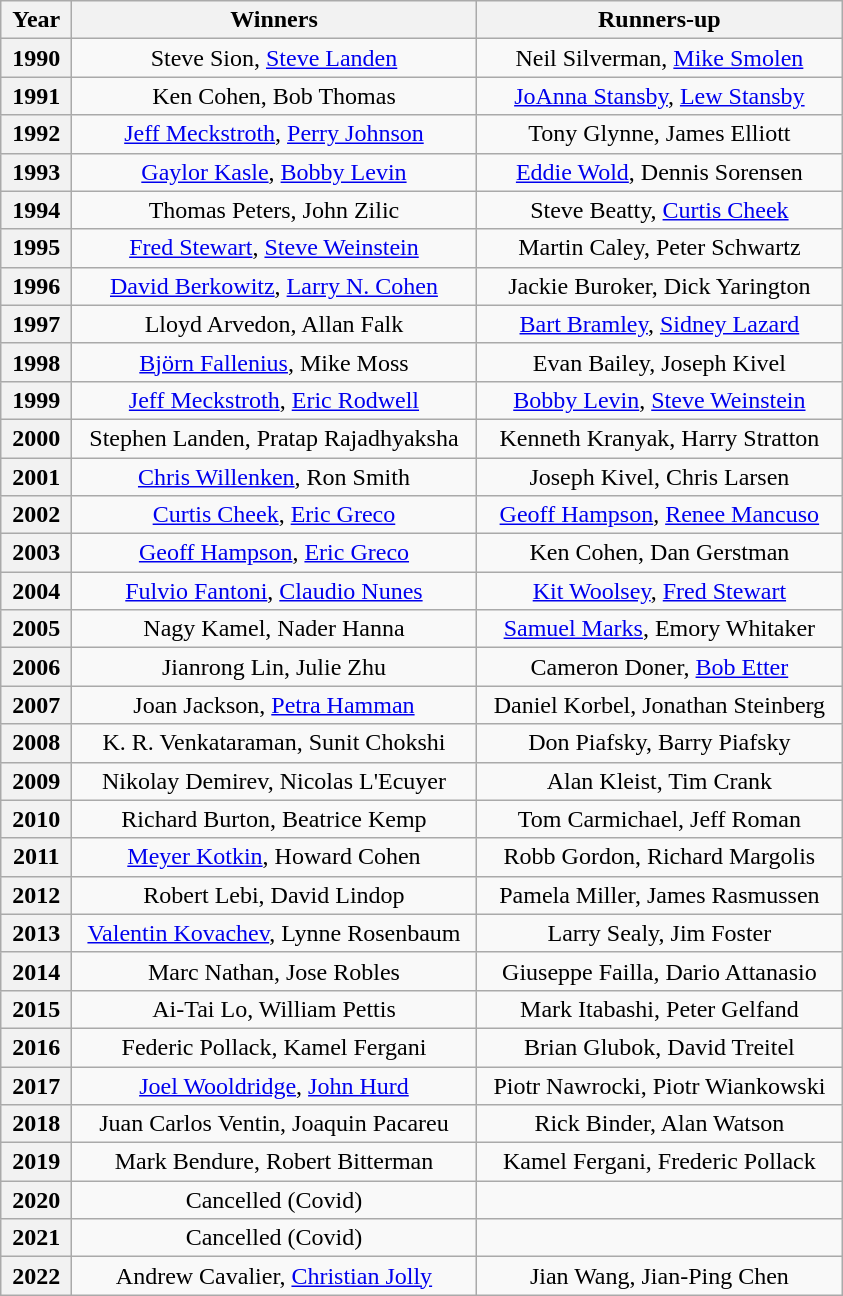<table class="wikitable" style="text-align:center">
<tr>
<th>Year</th>
<th>Winners</th>
<th>Runners-up</th>
</tr>
<tr>
<th> 1990 </th>
<td>Steve Sion, <a href='#'>Steve Landen</a></td>
<td>Neil Silverman, <a href='#'>Mike Smolen</a></td>
</tr>
<tr>
<th>1991</th>
<td>Ken Cohen, Bob Thomas</td>
<td><a href='#'>JoAnna Stansby</a>, <a href='#'>Lew Stansby</a></td>
</tr>
<tr>
<th>1992</th>
<td><a href='#'>Jeff Meckstroth</a>, <a href='#'>Perry Johnson</a></td>
<td>Tony Glynne, James Elliott</td>
</tr>
<tr>
<th>1993</th>
<td><a href='#'>Gaylor Kasle</a>, <a href='#'>Bobby Levin</a></td>
<td><a href='#'>Eddie Wold</a>, Dennis Sorensen</td>
</tr>
<tr>
<th>1994</th>
<td>Thomas Peters, John Zilic</td>
<td>Steve Beatty, <a href='#'>Curtis Cheek</a></td>
</tr>
<tr>
<th>1995</th>
<td><a href='#'>Fred Stewart</a>, <a href='#'>Steve Weinstein</a></td>
<td>Martin Caley, Peter Schwartz</td>
</tr>
<tr>
<th>1996</th>
<td><a href='#'>David Berkowitz</a>, <a href='#'>Larry N. Cohen</a></td>
<td>Jackie Buroker, Dick Yarington</td>
</tr>
<tr>
<th>1997</th>
<td>Lloyd Arvedon, Allan Falk</td>
<td><a href='#'>Bart Bramley</a>, <a href='#'>Sidney Lazard</a></td>
</tr>
<tr>
<th>1998</th>
<td><a href='#'>Björn Fallenius</a>, Mike Moss</td>
<td>Evan Bailey, Joseph Kivel</td>
</tr>
<tr>
<th>1999</th>
<td><a href='#'>Jeff Meckstroth</a>, <a href='#'>Eric Rodwell</a></td>
<td><a href='#'>Bobby Levin</a>, <a href='#'>Steve Weinstein</a></td>
</tr>
<tr>
<th>2000</th>
<td>  Stephen Landen, Pratap Rajadhyaksha  </td>
<td>Kenneth Kranyak, Harry Stratton</td>
</tr>
<tr>
<th>2001</th>
<td><a href='#'>Chris Willenken</a>, Ron Smith</td>
<td>Joseph Kivel, Chris Larsen</td>
</tr>
<tr>
<th>2002</th>
<td><a href='#'>Curtis Cheek</a>, <a href='#'>Eric Greco</a></td>
<td><a href='#'>Geoff Hampson</a>, <a href='#'>Renee Mancuso</a></td>
</tr>
<tr>
<th>2003</th>
<td><a href='#'>Geoff Hampson</a>, <a href='#'>Eric Greco</a></td>
<td>Ken Cohen, Dan Gerstman</td>
</tr>
<tr>
<th>2004</th>
<td><a href='#'>Fulvio Fantoni</a>, <a href='#'>Claudio Nunes</a></td>
<td><a href='#'>Kit Woolsey</a>, <a href='#'>Fred Stewart</a></td>
</tr>
<tr>
<th>2005</th>
<td>Nagy Kamel, Nader Hanna</td>
<td><a href='#'>Samuel Marks</a>, Emory Whitaker</td>
</tr>
<tr>
<th>2006</th>
<td>Jianrong Lin, Julie Zhu</td>
<td>Cameron Doner, <a href='#'>Bob Etter</a></td>
</tr>
<tr>
<th>2007</th>
<td>Joan Jackson, <a href='#'>Petra Hamman</a></td>
<td>  Daniel Korbel, Jonathan Steinberg  </td>
</tr>
<tr>
<th>2008</th>
<td>K. R. Venkataraman, Sunit Chokshi</td>
<td>Don Piafsky, Barry Piafsky</td>
</tr>
<tr>
<th>2009</th>
<td>Nikolay Demirev, Nicolas L'Ecuyer</td>
<td>Alan Kleist, Tim Crank</td>
</tr>
<tr>
<th>2010</th>
<td>Richard Burton, Beatrice Kemp</td>
<td>Tom Carmichael, Jeff Roman</td>
</tr>
<tr>
<th>2011</th>
<td><a href='#'>Meyer Kotkin</a>, Howard Cohen</td>
<td>Robb Gordon, Richard Margolis</td>
</tr>
<tr>
<th>2012</th>
<td>Robert Lebi, David Lindop</td>
<td>Pamela Miller, James Rasmussen</td>
</tr>
<tr>
<th>2013</th>
<td><a href='#'>Valentin Kovachev</a>, Lynne Rosenbaum</td>
<td>Larry Sealy, Jim Foster</td>
</tr>
<tr>
<th>2014</th>
<td>Marc Nathan, Jose Robles</td>
<td>Giuseppe Failla, Dario Attanasio</td>
</tr>
<tr>
<th>2015</th>
<td>Ai-Tai Lo, William Pettis</td>
<td>Mark Itabashi, Peter Gelfand</td>
</tr>
<tr>
<th>2016</th>
<td>Federic Pollack, Kamel Fergani</td>
<td>Brian Glubok, David Treitel</td>
</tr>
<tr>
<th>2017</th>
<td><a href='#'>Joel Wooldridge</a>, <a href='#'>John Hurd</a></td>
<td>Piotr Nawrocki, Piotr Wiankowski</td>
</tr>
<tr>
<th>2018</th>
<td>Juan Carlos Ventin, Joaquin Pacareu</td>
<td>Rick Binder, Alan Watson</td>
</tr>
<tr>
<th>2019</th>
<td>Mark Bendure, Robert Bitterman</td>
<td>Kamel Fergani, Frederic Pollack</td>
</tr>
<tr>
<th>2020</th>
<td>Cancelled (Covid)</td>
<td></td>
</tr>
<tr>
<th>2021</th>
<td>Cancelled (Covid)</td>
<td></td>
</tr>
<tr>
<th>2022</th>
<td>Andrew Cavalier, <a href='#'>Christian Jolly</a></td>
<td>Jian Wang, Jian-Ping Chen</td>
</tr>
</table>
